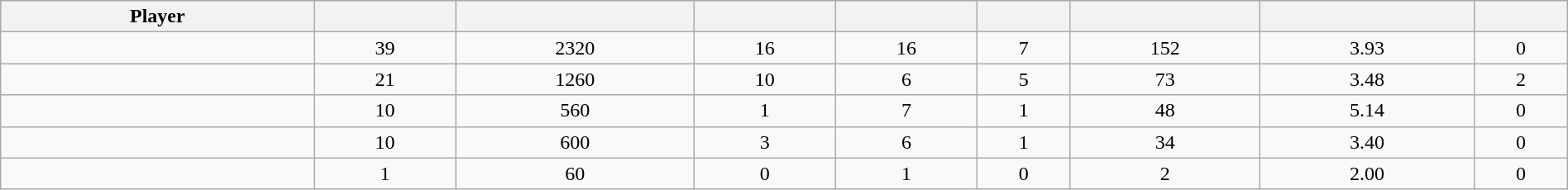<table class="wikitable sortable" style="width:100%;">
<tr style="text-align:center; background:#ddd;">
<th>Player</th>
<th></th>
<th></th>
<th></th>
<th></th>
<th></th>
<th></th>
<th></th>
<th></th>
</tr>
<tr align=center>
<td></td>
<td>39</td>
<td>2320</td>
<td>16</td>
<td>16</td>
<td>7</td>
<td>152</td>
<td>3.93</td>
<td>0</td>
</tr>
<tr align=center>
<td></td>
<td>21</td>
<td>1260</td>
<td>10</td>
<td>6</td>
<td>5</td>
<td>73</td>
<td>3.48</td>
<td>2</td>
</tr>
<tr align=center>
<td></td>
<td>10</td>
<td>560</td>
<td>1</td>
<td>7</td>
<td>1</td>
<td>48</td>
<td>5.14</td>
<td>0</td>
</tr>
<tr align=center>
<td></td>
<td>10</td>
<td>600</td>
<td>3</td>
<td>6</td>
<td>1</td>
<td>34</td>
<td>3.40</td>
<td>0</td>
</tr>
<tr align=center>
<td></td>
<td>1</td>
<td>60</td>
<td>0</td>
<td>1</td>
<td>0</td>
<td>2</td>
<td>2.00</td>
<td>0</td>
</tr>
</table>
